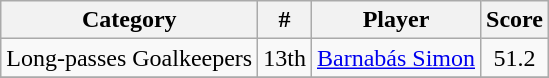<table class="wikitable" style="text-align:center;">
<tr>
<th>Category</th>
<th>#</th>
<th>Player</th>
<th>Score</th>
</tr>
<tr>
<td rowspan="1" style="text-align:left;">Long-passes Goalkeepers</td>
<td>13th</td>
<td style="text-align:left;"> <a href='#'>Barnabás Simon</a></td>
<td>51.2</td>
</tr>
<tr>
</tr>
</table>
